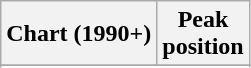<table class="wikitable">
<tr>
<th>Chart (1990+)</th>
<th>Peak<br>position</th>
</tr>
<tr>
</tr>
<tr>
</tr>
</table>
